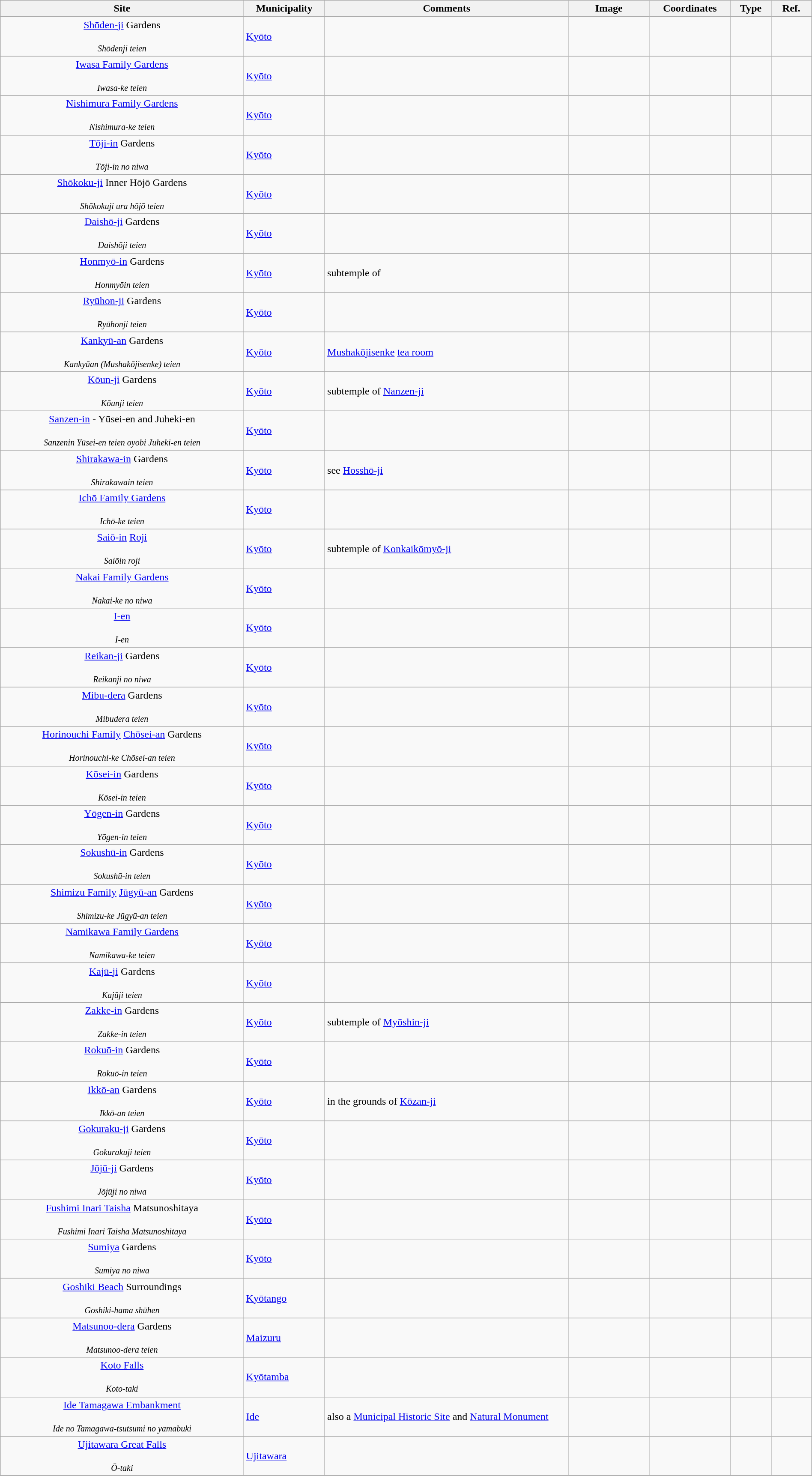<table class="wikitable sortable"  style="width:100%;">
<tr>
<th width="30%" align="left">Site</th>
<th width="10%" align="left">Municipality</th>
<th width="30%" align="left" class="unsortable">Comments</th>
<th width="10%" align="left"  class="unsortable">Image</th>
<th width="10%" align="left" class="unsortable">Coordinates</th>
<th width="5%" align="left">Type</th>
<th width="5%" align="left"  class="unsortable">Ref.</th>
</tr>
<tr>
<td align="center"><a href='#'>Shōden-ji</a> Gardens<br><br><small><em>Shōdenji teien</em></small></td>
<td><a href='#'>Kyōto</a></td>
<td></td>
<td></td>
<td></td>
<td></td>
<td></td>
</tr>
<tr>
<td align="center"><a href='#'>Iwasa Family Gardens</a><br><br><small><em>Iwasa-ke teien</em></small></td>
<td><a href='#'>Kyōto</a></td>
<td></td>
<td></td>
<td></td>
<td></td>
<td></td>
</tr>
<tr>
<td align="center"><a href='#'>Nishimura Family Gardens</a><br><br><small><em>Nishimura-ke teien</em></small></td>
<td><a href='#'>Kyōto</a></td>
<td></td>
<td></td>
<td></td>
<td></td>
<td></td>
</tr>
<tr>
<td align="center"><a href='#'>Tōji-in</a> Gardens<br><br><small><em>Tōji-in no niwa</em></small></td>
<td><a href='#'>Kyōto</a></td>
<td></td>
<td></td>
<td></td>
<td></td>
<td></td>
</tr>
<tr>
<td align="center"><a href='#'>Shōkoku-ji</a> Inner Hōjō Gardens<br><br><small><em>Shōkokuji ura hōjō teien</em></small></td>
<td><a href='#'>Kyōto</a></td>
<td></td>
<td></td>
<td></td>
<td></td>
<td></td>
</tr>
<tr>
<td align="center"><a href='#'>Daishō-ji</a> Gardens<br><br><small><em>Daishōji teien</em></small></td>
<td><a href='#'>Kyōto</a></td>
<td></td>
<td></td>
<td></td>
<td></td>
<td></td>
</tr>
<tr>
<td align="center"><a href='#'>Honmyō-in</a> Gardens<br><br><small><em>Honmyōin teien</em></small></td>
<td><a href='#'>Kyōto</a></td>
<td>subtemple of </td>
<td></td>
<td></td>
<td></td>
<td></td>
</tr>
<tr>
<td align="center"><a href='#'>Ryūhon-ji</a> Gardens<br><br><small><em>Ryūhonji teien</em></small></td>
<td><a href='#'>Kyōto</a></td>
<td></td>
<td></td>
<td></td>
<td></td>
<td></td>
</tr>
<tr>
<td align="center"><a href='#'>Kankyū-an</a> Gardens<br><br><small><em>Kankyūan (Mushakōjisenke) teien</em></small></td>
<td><a href='#'>Kyōto</a></td>
<td><a href='#'>Mushakōjisenke</a> <a href='#'>tea room</a></td>
<td></td>
<td></td>
<td></td>
<td></td>
</tr>
<tr>
<td align="center"><a href='#'>Kōun-ji</a> Gardens<br><br><small><em>Kōunji teien</em></small></td>
<td><a href='#'>Kyōto</a></td>
<td>subtemple of <a href='#'>Nanzen-ji</a></td>
<td></td>
<td></td>
<td></td>
<td></td>
</tr>
<tr>
<td align="center"><a href='#'>Sanzen-in</a> - Yūsei-en and Juheki-en<br><br><small><em>Sanzenin Yūsei-en teien oyobi Juheki-en teien</em></small></td>
<td><a href='#'>Kyōto</a></td>
<td></td>
<td></td>
<td></td>
<td></td>
<td></td>
</tr>
<tr>
<td align="center"><a href='#'>Shirakawa-in</a> Gardens<br><br><small><em>Shirakawain teien</em></small></td>
<td><a href='#'>Kyōto</a></td>
<td>see <a href='#'>Hosshō-ji</a></td>
<td></td>
<td></td>
<td></td>
<td></td>
</tr>
<tr>
<td align="center"><a href='#'>Ichō Family Gardens</a><br><br><small><em>Ichō-ke teien</em></small></td>
<td><a href='#'>Kyōto</a></td>
<td></td>
<td></td>
<td></td>
<td></td>
<td></td>
</tr>
<tr>
<td align="center"><a href='#'>Saiō-in</a> <a href='#'>Roji</a><br><br><small><em>Saiōin roji</em></small></td>
<td><a href='#'>Kyōto</a></td>
<td>subtemple of <a href='#'>Konkaikōmyō-ji</a></td>
<td></td>
<td></td>
<td></td>
<td></td>
</tr>
<tr>
<td align="center"><a href='#'>Nakai Family Gardens</a><br><br><small><em>Nakai-ke no niwa</em></small></td>
<td><a href='#'>Kyōto</a></td>
<td></td>
<td></td>
<td></td>
<td></td>
<td></td>
</tr>
<tr>
<td align="center"><a href='#'>I-en</a><br><br><small><em>I-en</em></small></td>
<td><a href='#'>Kyōto</a></td>
<td></td>
<td></td>
<td></td>
<td></td>
<td></td>
</tr>
<tr>
<td align="center"><a href='#'>Reikan-ji</a> Gardens<br><br><small><em>Reikanji no niwa</em></small></td>
<td><a href='#'>Kyōto</a></td>
<td></td>
<td></td>
<td></td>
<td></td>
<td></td>
</tr>
<tr>
<td align="center"><a href='#'>Mibu-dera</a> Gardens<br><br><small><em>Mibudera teien</em></small></td>
<td><a href='#'>Kyōto</a></td>
<td></td>
<td></td>
<td></td>
<td></td>
<td></td>
</tr>
<tr>
<td align="center"><a href='#'>Horinouchi Family</a> <a href='#'>Chōsei-an</a> Gardens<br><br><small><em>Horinouchi-ke Chōsei-an teien</em></small></td>
<td><a href='#'>Kyōto</a></td>
<td></td>
<td></td>
<td></td>
<td></td>
<td></td>
</tr>
<tr>
<td align="center"><a href='#'>Kōsei-in</a> Gardens<br><br><small><em>Kōsei-in teien</em></small></td>
<td><a href='#'>Kyōto</a></td>
<td></td>
<td></td>
<td></td>
<td></td>
<td></td>
</tr>
<tr>
<td align="center"><a href='#'>Yōgen-in</a> Gardens<br><br><small><em>Yōgen-in teien</em></small></td>
<td><a href='#'>Kyōto</a></td>
<td></td>
<td></td>
<td></td>
<td></td>
<td></td>
</tr>
<tr>
<td align="center"><a href='#'>Sokushū-in</a> Gardens<br><br><small><em>Sokushū-in teien</em></small></td>
<td><a href='#'>Kyōto</a></td>
<td></td>
<td></td>
<td></td>
<td></td>
<td></td>
</tr>
<tr>
<td align="center"><a href='#'>Shimizu Family</a> <a href='#'>Jūgyū-an</a> Gardens<br><br><small><em>Shimizu-ke Jūgyū-an teien</em></small></td>
<td><a href='#'>Kyōto</a></td>
<td></td>
<td></td>
<td></td>
<td></td>
<td></td>
</tr>
<tr>
<td align="center"><a href='#'>Namikawa Family Gardens</a><br><br><small><em>Namikawa-ke teien</em></small></td>
<td><a href='#'>Kyōto</a></td>
<td></td>
<td></td>
<td></td>
<td></td>
<td></td>
</tr>
<tr>
<td align="center"><a href='#'>Kajū-ji</a> Gardens<br><br><small><em>Kajūji teien</em></small></td>
<td><a href='#'>Kyōto</a></td>
<td></td>
<td></td>
<td></td>
<td></td>
<td></td>
</tr>
<tr>
<td align="center"><a href='#'>Zakke-in</a> Gardens<br><br><small><em>Zakke-in teien</em></small></td>
<td><a href='#'>Kyōto</a></td>
<td>subtemple of <a href='#'>Myōshin-ji</a></td>
<td></td>
<td></td>
<td></td>
<td></td>
</tr>
<tr>
<td align="center"><a href='#'>Rokuō-in</a> Gardens<br><br><small><em>Rokuō-in teien</em></small></td>
<td><a href='#'>Kyōto</a></td>
<td></td>
<td></td>
<td></td>
<td></td>
<td></td>
</tr>
<tr>
<td align="center"><a href='#'>Ikkō-an</a> Gardens<br><br><small><em>Ikkō-an teien</em></small></td>
<td><a href='#'>Kyōto</a></td>
<td>in the grounds of <a href='#'>Kōzan-ji</a></td>
<td></td>
<td></td>
<td></td>
<td></td>
</tr>
<tr>
<td align="center"><a href='#'>Gokuraku-ji</a> Gardens<br><br><small><em>Gokurakuji teien</em></small></td>
<td><a href='#'>Kyōto</a></td>
<td></td>
<td></td>
<td></td>
<td></td>
<td></td>
</tr>
<tr>
<td align="center"><a href='#'>Jōjū-ji</a> Gardens<br><br><small><em>Jōjūji no niwa</em></small></td>
<td><a href='#'>Kyōto</a></td>
<td></td>
<td></td>
<td></td>
<td></td>
<td></td>
</tr>
<tr>
<td align="center"><a href='#'>Fushimi Inari Taisha</a> Matsunoshitaya<br><br><small><em>Fushimi Inari Taisha Matsunoshitaya</em></small></td>
<td><a href='#'>Kyōto</a></td>
<td></td>
<td></td>
<td></td>
<td></td>
<td></td>
</tr>
<tr>
<td align="center"><a href='#'>Sumiya</a> Gardens<br><br><small><em>Sumiya no niwa</em></small></td>
<td><a href='#'>Kyōto</a></td>
<td></td>
<td></td>
<td></td>
<td></td>
<td></td>
</tr>
<tr>
<td align="center"><a href='#'>Goshiki Beach</a> Surroundings<br><br><small><em>Goshiki-hama shūhen</em></small></td>
<td><a href='#'>Kyōtango</a></td>
<td></td>
<td></td>
<td></td>
<td></td>
<td></td>
</tr>
<tr>
<td align="center"><a href='#'>Matsunoo-dera</a> Gardens<br><br><small><em>Matsunoo-dera teien</em></small></td>
<td><a href='#'>Maizuru</a></td>
<td></td>
<td></td>
<td></td>
<td></td>
<td></td>
</tr>
<tr>
<td align="center"><a href='#'>Koto Falls</a><br><br><small><em>Koto-taki</em></small></td>
<td><a href='#'>Kyōtamba</a></td>
<td></td>
<td></td>
<td></td>
<td></td>
<td></td>
</tr>
<tr>
<td align="center"><a href='#'>Ide Tamagawa Embankment</a><br><br><small><em>Ide no Tamagawa-tsutsumi no yamabuki</em></small></td>
<td><a href='#'>Ide</a></td>
<td>also a <a href='#'>Municipal Historic Site</a> and <a href='#'>Natural Monument</a></td>
<td></td>
<td></td>
<td></td>
<td></td>
</tr>
<tr>
<td align="center"><a href='#'>Ujitawara Great Falls</a><br><br><small><em>Ō-taki</em></small></td>
<td><a href='#'>Ujitawara</a></td>
<td></td>
<td></td>
<td></td>
<td></td>
<td></td>
</tr>
<tr>
</tr>
</table>
